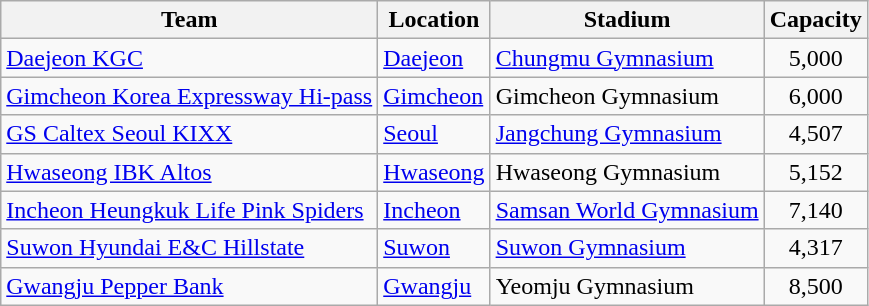<table class="wikitable sortable" style="text-align: left;">
<tr>
<th>Team</th>
<th>Location</th>
<th>Stadium</th>
<th>Capacity</th>
</tr>
<tr>
<td><a href='#'>Daejeon KGC</a></td>
<td><a href='#'>Daejeon</a></td>
<td><a href='#'>Chungmu Gymnasium</a></td>
<td align="center">5,000 <small> </small></td>
</tr>
<tr>
<td><a href='#'>Gimcheon Korea Expressway Hi-pass</a></td>
<td><a href='#'>Gimcheon</a></td>
<td>Gimcheon Gymnasium</td>
<td align="center">6,000</td>
</tr>
<tr>
<td><a href='#'>GS Caltex Seoul KIXX</a></td>
<td><a href='#'>Seoul</a></td>
<td><a href='#'>Jangchung Gymnasium</a></td>
<td align="center">4,507 <small> </small></td>
</tr>
<tr>
<td><a href='#'>Hwaseong IBK Altos</a></td>
<td><a href='#'>Hwaseong</a></td>
<td>Hwaseong Gymnasium</td>
<td align="center">5,152 <small> </small></td>
</tr>
<tr>
<td><a href='#'>Incheon Heungkuk Life Pink Spiders</a></td>
<td><a href='#'>Incheon</a></td>
<td><a href='#'>Samsan World Gymnasium</a></td>
<td align="center">7,140 <small>  </small></td>
</tr>
<tr>
<td><a href='#'>Suwon Hyundai E&C Hillstate</a></td>
<td><a href='#'>Suwon</a></td>
<td><a href='#'>Suwon Gymnasium</a></td>
<td align="center">4,317 <small> </small></td>
</tr>
<tr>
<td><a href='#'>Gwangju Pepper Bank</a></td>
<td><a href='#'>Gwangju</a></td>
<td>Yeomju Gymnasium</td>
<td align="center">8,500</td>
</tr>
</table>
